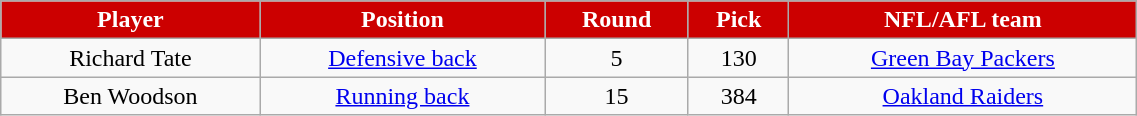<table class="wikitable" width="60%">
<tr align="center" style="background:#CC0000; color:white">
<td><strong>Player</strong></td>
<td><strong>Position</strong></td>
<td><strong>Round</strong></td>
<td><strong>Pick</strong></td>
<td><strong>NFL/AFL team</strong></td>
</tr>
<tr align="center">
<td>Richard Tate</td>
<td><a href='#'>Defensive back</a></td>
<td>5</td>
<td>130</td>
<td><a href='#'>Green Bay Packers</a></td>
</tr>
<tr align="center">
<td>Ben Woodson</td>
<td><a href='#'>Running back</a></td>
<td>15</td>
<td>384</td>
<td><a href='#'>Oakland Raiders</a></td>
</tr>
</table>
